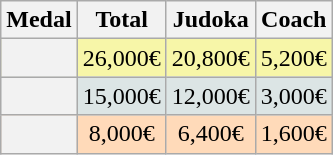<table class=wikitable style="text-align:center;">
<tr>
<th>Medal</th>
<th>Total</th>
<th>Judoka</th>
<th>Coach</th>
</tr>
<tr bgcolor=F7F6A8>
<th></th>
<td>26,000€</td>
<td>20,800€</td>
<td>5,200€</td>
</tr>
<tr bgcolor=DCE5E5>
<th></th>
<td>15,000€</td>
<td>12,000€</td>
<td>3,000€</td>
</tr>
<tr bgcolor=FFDAB9>
<th></th>
<td>8,000€</td>
<td>6,400€</td>
<td>1,600€</td>
</tr>
</table>
